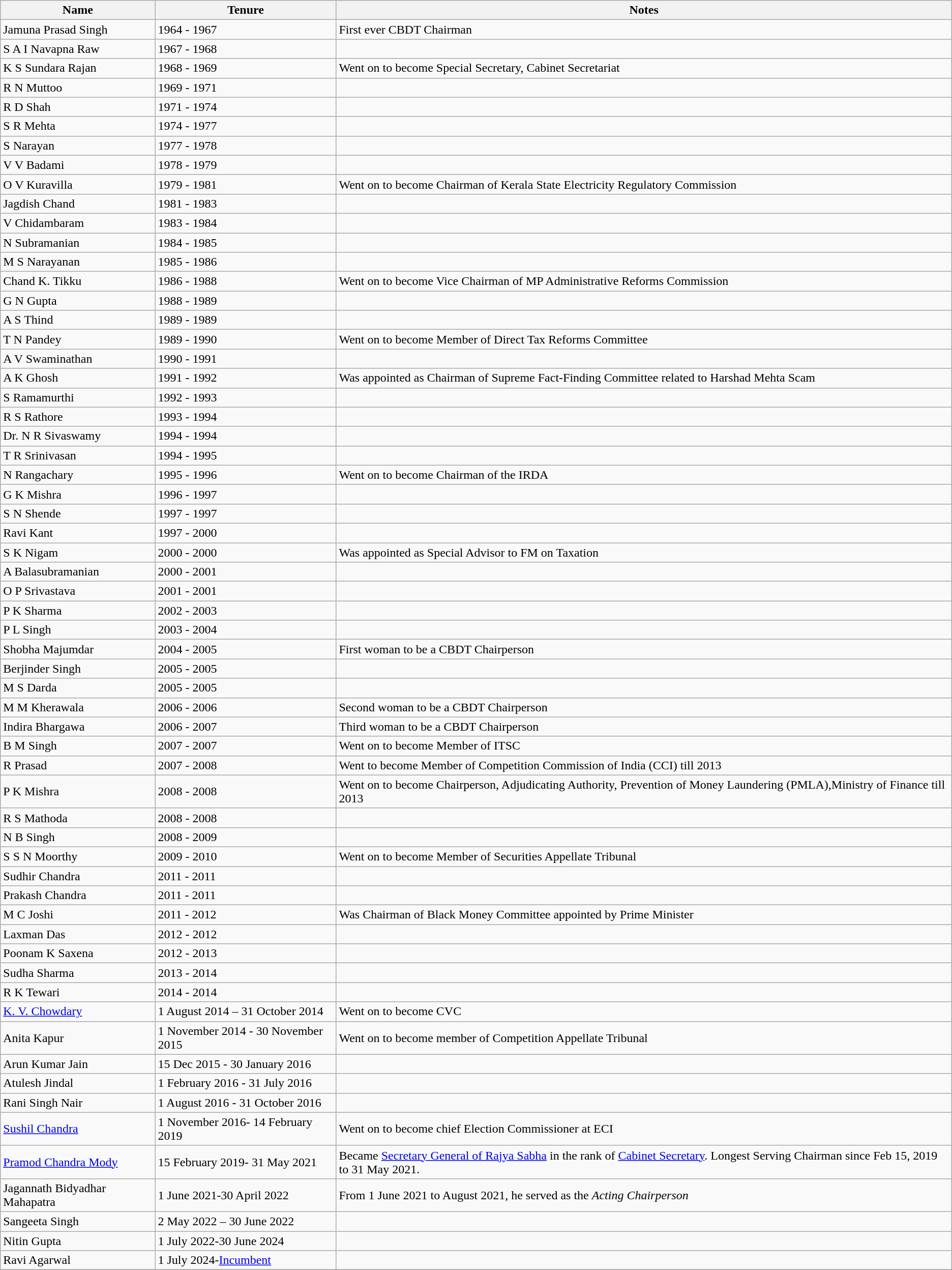<table class="wikitable">
<tr>
<th>Name</th>
<th>Tenure</th>
<th>Notes</th>
</tr>
<tr>
<td>Jamuna Prasad Singh</td>
<td>1964 - 1967</td>
<td>First ever CBDT Chairman</td>
</tr>
<tr>
<td>S A I Navapna Raw</td>
<td>1967 - 1968</td>
<td></td>
</tr>
<tr>
<td>K S Sundara Rajan</td>
<td>1968 - 1969</td>
<td>Went on to become Special Secretary, Cabinet Secretariat</td>
</tr>
<tr>
<td>R N Muttoo</td>
<td>1969 - 1971</td>
<td></td>
</tr>
<tr>
<td>R D Shah</td>
<td>1971 - 1974</td>
<td></td>
</tr>
<tr>
<td>S R Mehta</td>
<td>1974 - 1977</td>
<td></td>
</tr>
<tr>
<td>S Narayan</td>
<td>1977 - 1978</td>
<td></td>
</tr>
<tr>
<td>V V Badami</td>
<td>1978 - 1979</td>
<td></td>
</tr>
<tr>
<td>O V Kuravilla</td>
<td>1979 - 1981</td>
<td>Went on to become Chairman of Kerala State Electricity Regulatory Commission</td>
</tr>
<tr>
<td>Jagdish Chand</td>
<td>1981 - 1983</td>
<td></td>
</tr>
<tr>
<td>V Chidambaram</td>
<td>1983 - 1984</td>
<td></td>
</tr>
<tr>
<td>N Subramanian</td>
<td>1984 - 1985</td>
<td></td>
</tr>
<tr>
<td>M S Narayanan</td>
<td>1985 - 1986</td>
<td></td>
</tr>
<tr>
<td>Chand K. Tikku</td>
<td>1986 - 1988</td>
<td>Went on to become Vice Chairman of MP Administrative Reforms Commission</td>
</tr>
<tr>
<td>G N Gupta</td>
<td>1988 - 1989</td>
<td></td>
</tr>
<tr>
<td>A S Thind</td>
<td>1989 - 1989</td>
<td></td>
</tr>
<tr>
<td>T N Pandey</td>
<td>1989 - 1990</td>
<td>Went on to become Member of Direct Tax Reforms Committee</td>
</tr>
<tr>
<td>A V Swaminathan</td>
<td>1990 - 1991</td>
<td></td>
</tr>
<tr>
<td>A K Ghosh</td>
<td>1991 - 1992</td>
<td>Was appointed as Chairman of Supreme Fact-Finding Committee related to Harshad Mehta Scam</td>
</tr>
<tr>
<td>S Ramamurthi</td>
<td>1992 - 1993</td>
<td></td>
</tr>
<tr>
<td>R S Rathore</td>
<td>1993 - 1994</td>
<td></td>
</tr>
<tr>
<td>Dr. N R Sivaswamy</td>
<td>1994 - 1994</td>
<td></td>
</tr>
<tr>
<td>T R Srinivasan</td>
<td>1994 - 1995</td>
<td></td>
</tr>
<tr>
<td>N Rangachary</td>
<td>1995 - 1996</td>
<td>Went on to become Chairman of the IRDA</td>
</tr>
<tr>
<td>G K Mishra</td>
<td>1996 - 1997</td>
<td></td>
</tr>
<tr>
<td>S N Shende</td>
<td>1997 - 1997</td>
<td></td>
</tr>
<tr>
<td>Ravi Kant</td>
<td>1997 - 2000</td>
<td></td>
</tr>
<tr>
<td>S K Nigam</td>
<td>2000 - 2000</td>
<td>Was appointed as Special Advisor to FM on Taxation</td>
</tr>
<tr>
<td>A Balasubramanian</td>
<td>2000 - 2001</td>
<td></td>
</tr>
<tr>
<td>O P Srivastava</td>
<td>2001 - 2001</td>
<td></td>
</tr>
<tr>
<td>P K Sharma</td>
<td>2002 - 2003</td>
<td></td>
</tr>
<tr>
<td>P L Singh</td>
<td>2003 - 2004</td>
<td></td>
</tr>
<tr>
<td>Shobha Majumdar</td>
<td>2004 - 2005</td>
<td>First woman to be a CBDT Chairperson</td>
</tr>
<tr>
<td>Berjinder Singh</td>
<td>2005 - 2005</td>
<td></td>
</tr>
<tr>
<td>M S Darda</td>
<td>2005 - 2005</td>
<td></td>
</tr>
<tr>
<td>M M Kherawala</td>
<td>2006 - 2006</td>
<td>Second woman to be a CBDT Chairperson</td>
</tr>
<tr>
<td>Indira Bhargawa</td>
<td>2006 - 2007</td>
<td>Third woman to be a CBDT Chairperson</td>
</tr>
<tr>
<td>B M Singh</td>
<td>2007 - 2007</td>
<td>Went on to become Member of ITSC</td>
</tr>
<tr>
<td>R Prasad</td>
<td>2007 - 2008</td>
<td>Went to become Member of Competition Commission of India (CCI) till 2013</td>
</tr>
<tr>
<td>P K Mishra</td>
<td>2008 - 2008</td>
<td>Went on to become Chairperson, Adjudicating Authority, Prevention of Money Laundering (PMLA),Ministry of Finance till 2013</td>
</tr>
<tr>
<td>R S Mathoda</td>
<td>2008 - 2008</td>
<td></td>
</tr>
<tr>
<td>N B Singh</td>
<td>2008 - 2009</td>
<td></td>
</tr>
<tr>
<td>S S N Moorthy</td>
<td>2009 - 2010</td>
<td>Went on to become Member of Securities Appellate Tribunal</td>
</tr>
<tr>
<td>Sudhir Chandra</td>
<td>2011 - 2011</td>
<td></td>
</tr>
<tr>
<td>Prakash Chandra</td>
<td>2011 - 2011</td>
<td></td>
</tr>
<tr>
<td>M C Joshi</td>
<td>2011 - 2012</td>
<td>Was Chairman of Black Money Committee appointed by Prime Minister</td>
</tr>
<tr>
<td>Laxman Das</td>
<td>2012 - 2012</td>
<td></td>
</tr>
<tr>
<td>Poonam K Saxena</td>
<td>2012 - 2013</td>
<td></td>
</tr>
<tr>
<td>Sudha Sharma</td>
<td>2013 - 2014</td>
<td></td>
</tr>
<tr>
<td>R K Tewari</td>
<td>2014 - 2014</td>
<td></td>
</tr>
<tr>
<td><a href='#'>K. V. Chowdary</a></td>
<td>1 August 2014 – 31 October 2014</td>
<td>Went on to become CVC </td>
</tr>
<tr>
<td>Anita Kapur</td>
<td>1 November 2014 - 30 November 2015</td>
<td>Went on to become member of Competition Appellate Tribunal</td>
</tr>
<tr>
<td>Arun Kumar Jain</td>
<td>15 Dec 2015 - 30 January 2016</td>
<td></td>
</tr>
<tr>
<td>Atulesh Jindal</td>
<td>1 February 2016 - 31 July 2016</td>
<td></td>
</tr>
<tr>
<td>Rani Singh Nair</td>
<td>1 August 2016 - 31 October 2016</td>
<td></td>
</tr>
<tr>
<td><a href='#'>Sushil Chandra</a></td>
<td>1 November 2016- 14 February 2019</td>
<td>Went on to become chief Election Commissioner at ECI </td>
</tr>
<tr>
<td><a href='#'>Pramod Chandra Mody</a></td>
<td>15 February 2019- 31 May 2021</td>
<td>Became <a href='#'>Secretary General of Rajya Sabha</a> in the rank of <a href='#'>Cabinet Secretary</a>. Longest Serving Chairman since Feb 15, 2019 to 31 May 2021.</td>
</tr>
<tr>
<td>Jagannath Bidyadhar Mahapatra</td>
<td>1 June 2021-30 April 2022</td>
<td>From 1 June 2021 to August 2021, he served as the <em>Acting Chairperson</em></td>
</tr>
<tr>
<td>Sangeeta Singh </td>
<td>2 May 2022 – 30 June 2022</td>
<td></td>
</tr>
<tr>
<td>Nitin Gupta</td>
<td>1 July 2022-30 June 2024</td>
<td></td>
</tr>
<tr>
<td>Ravi Agarwal</td>
<td>1 July 2024-<a href='#'>Incumbent</a></td>
<td></td>
</tr>
<tr>
</tr>
</table>
